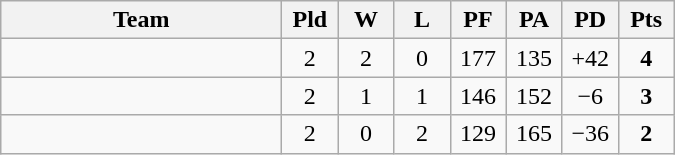<table class=wikitable style="text-align:center">
<tr>
<th width=180>Team</th>
<th width=30>Pld</th>
<th width=30>W</th>
<th width=30>L</th>
<th width=30>PF</th>
<th width=30>PA</th>
<th width=30>PD</th>
<th width=30>Pts</th>
</tr>
<tr>
<td align="left"></td>
<td>2</td>
<td>2</td>
<td>0</td>
<td>177</td>
<td>135</td>
<td>+42</td>
<td><strong>4</strong></td>
</tr>
<tr>
<td align="left"></td>
<td>2</td>
<td>1</td>
<td>1</td>
<td>146</td>
<td>152</td>
<td>−6</td>
<td><strong>3</strong></td>
</tr>
<tr>
<td align="left"></td>
<td>2</td>
<td>0</td>
<td>2</td>
<td>129</td>
<td>165</td>
<td>−36</td>
<td><strong>2</strong></td>
</tr>
</table>
